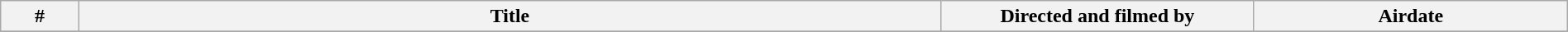<table class="wikitable plainrowheaders" width="100%">
<tr>
<th width="5%">#</th>
<th width="55%">Title</th>
<th width="20%">Directed and filmed by</th>
<th width="20%">Airdate</th>
</tr>
<tr>
</tr>
</table>
